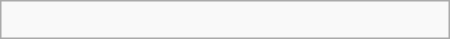<table class="wikitable" border="1" width=300px align="right">
<tr>
<td><br></td>
</tr>
</table>
